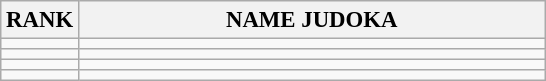<table class="wikitable" style="font-size:95%;">
<tr>
<th>RANK</th>
<th align="left" style="width: 20em">NAME JUDOKA</th>
</tr>
<tr>
<td align="center"></td>
<td></td>
</tr>
<tr>
<td align="center"></td>
<td></td>
</tr>
<tr>
<td align="center"></td>
<td></td>
</tr>
<tr>
<td align="center"></td>
<td></td>
</tr>
</table>
